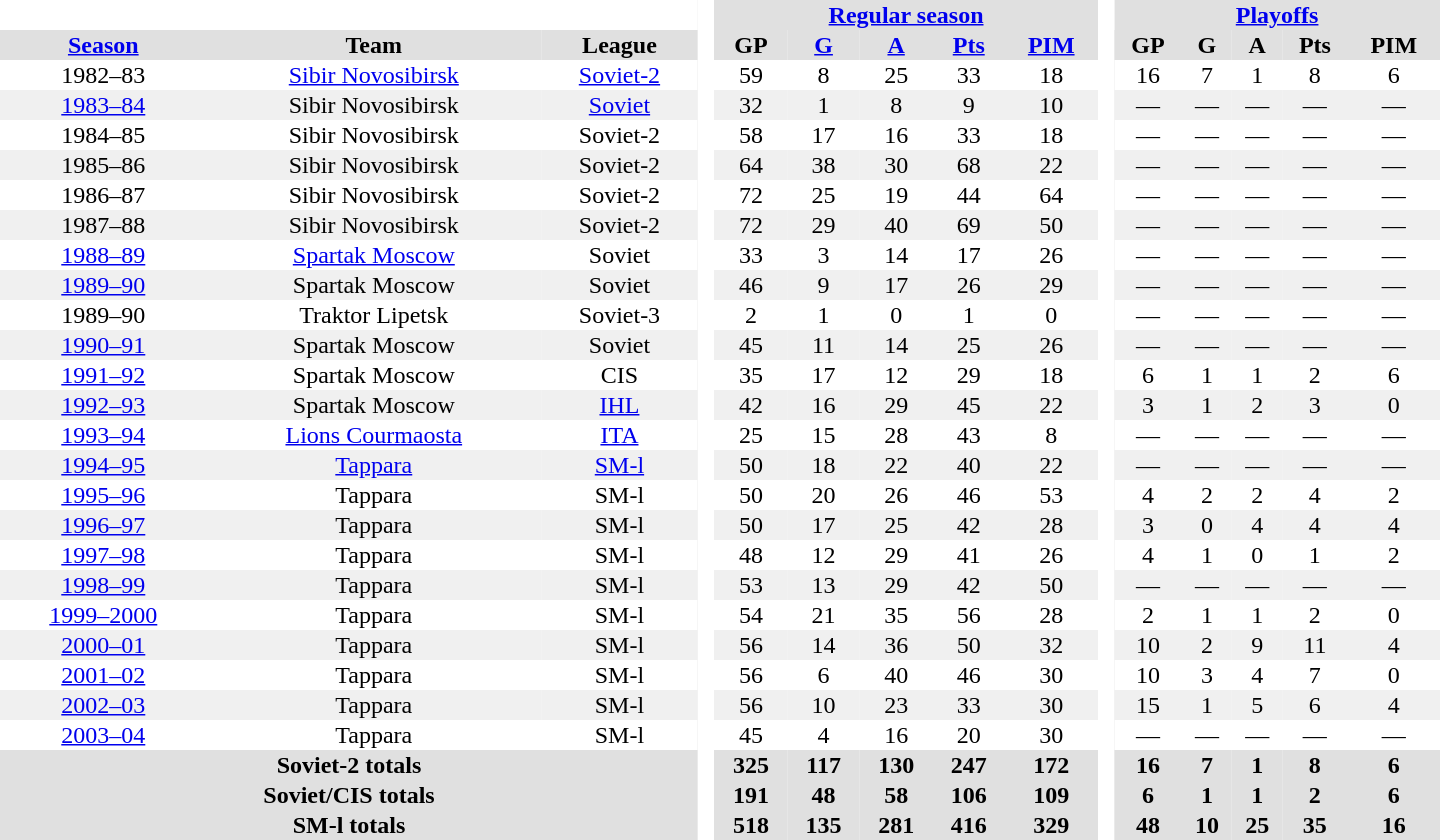<table border="0" cellpadding="1" cellspacing="0" style="text-align:center; width:60em">
<tr bgcolor="#e0e0e0">
<th colspan="3" bgcolor="#ffffff"> </th>
<th rowspan="99" bgcolor="#ffffff"> </th>
<th colspan="5"><a href='#'>Regular season</a></th>
<th rowspan="99" bgcolor="#ffffff"> </th>
<th colspan="5"><a href='#'>Playoffs</a></th>
</tr>
<tr bgcolor="#e0e0e0">
<th><a href='#'>Season</a></th>
<th>Team</th>
<th>League</th>
<th>GP</th>
<th><a href='#'>G</a></th>
<th><a href='#'>A</a></th>
<th><a href='#'>Pts</a></th>
<th><a href='#'>PIM</a></th>
<th>GP</th>
<th>G</th>
<th>A</th>
<th>Pts</th>
<th>PIM</th>
</tr>
<tr>
<td>1982–83</td>
<td><a href='#'>Sibir Novosibirsk</a></td>
<td><a href='#'>Soviet-2</a></td>
<td>59</td>
<td>8</td>
<td>25</td>
<td>33</td>
<td>18</td>
<td>16</td>
<td>7</td>
<td>1</td>
<td>8</td>
<td>6</td>
</tr>
<tr bgcolor="#f0f0f0">
<td><a href='#'>1983–84</a></td>
<td>Sibir Novosibirsk</td>
<td><a href='#'>Soviet</a></td>
<td>32</td>
<td>1</td>
<td>8</td>
<td>9</td>
<td>10</td>
<td>—</td>
<td>—</td>
<td>—</td>
<td>—</td>
<td>—</td>
</tr>
<tr>
<td>1984–85</td>
<td>Sibir Novosibirsk</td>
<td>Soviet-2</td>
<td>58</td>
<td>17</td>
<td>16</td>
<td>33</td>
<td>18</td>
<td>—</td>
<td>—</td>
<td>—</td>
<td>—</td>
<td>—</td>
</tr>
<tr bgcolor="#f0f0f0">
<td>1985–86</td>
<td>Sibir Novosibirsk</td>
<td>Soviet-2</td>
<td>64</td>
<td>38</td>
<td>30</td>
<td>68</td>
<td>22</td>
<td>—</td>
<td>—</td>
<td>—</td>
<td>—</td>
<td>—</td>
</tr>
<tr>
<td>1986–87</td>
<td>Sibir Novosibirsk</td>
<td>Soviet-2</td>
<td>72</td>
<td>25</td>
<td>19</td>
<td>44</td>
<td>64</td>
<td>—</td>
<td>—</td>
<td>—</td>
<td>—</td>
<td>—</td>
</tr>
<tr bgcolor="#f0f0f0">
<td>1987–88</td>
<td>Sibir Novosibirsk</td>
<td>Soviet-2</td>
<td>72</td>
<td>29</td>
<td>40</td>
<td>69</td>
<td>50</td>
<td>—</td>
<td>—</td>
<td>—</td>
<td>—</td>
<td>—</td>
</tr>
<tr>
<td><a href='#'>1988–89</a></td>
<td><a href='#'>Spartak Moscow</a></td>
<td>Soviet</td>
<td>33</td>
<td>3</td>
<td>14</td>
<td>17</td>
<td>26</td>
<td>—</td>
<td>—</td>
<td>—</td>
<td>—</td>
<td>—</td>
</tr>
<tr bgcolor="#f0f0f0">
<td><a href='#'>1989–90</a></td>
<td>Spartak Moscow</td>
<td>Soviet</td>
<td>46</td>
<td>9</td>
<td>17</td>
<td>26</td>
<td>29</td>
<td>—</td>
<td>—</td>
<td>—</td>
<td>—</td>
<td>—</td>
</tr>
<tr>
<td>1989–90</td>
<td>Traktor Lipetsk</td>
<td>Soviet-3</td>
<td>2</td>
<td>1</td>
<td>0</td>
<td>1</td>
<td>0</td>
<td>—</td>
<td>—</td>
<td>—</td>
<td>—</td>
<td>—</td>
</tr>
<tr bgcolor="#f0f0f0">
<td><a href='#'>1990–91</a></td>
<td>Spartak Moscow</td>
<td>Soviet</td>
<td>45</td>
<td>11</td>
<td>14</td>
<td>25</td>
<td>26</td>
<td>—</td>
<td>—</td>
<td>—</td>
<td>—</td>
<td>—</td>
</tr>
<tr>
<td><a href='#'>1991–92</a></td>
<td>Spartak Moscow</td>
<td>CIS</td>
<td>35</td>
<td>17</td>
<td>12</td>
<td>29</td>
<td>18</td>
<td>6</td>
<td>1</td>
<td>1</td>
<td>2</td>
<td>6</td>
</tr>
<tr bgcolor="#f0f0f0">
<td><a href='#'>1992–93</a></td>
<td>Spartak Moscow</td>
<td><a href='#'>IHL</a></td>
<td>42</td>
<td>16</td>
<td>29</td>
<td>45</td>
<td>22</td>
<td>3</td>
<td>1</td>
<td>2</td>
<td>3</td>
<td>0</td>
</tr>
<tr>
<td><a href='#'>1993–94</a></td>
<td><a href='#'>Lions Courmaosta</a></td>
<td><a href='#'>ITA</a></td>
<td>25</td>
<td>15</td>
<td>28</td>
<td>43</td>
<td>8</td>
<td>—</td>
<td>—</td>
<td>—</td>
<td>—</td>
<td>—</td>
</tr>
<tr bgcolor="#f0f0f0">
<td><a href='#'>1994–95</a></td>
<td><a href='#'>Tappara</a></td>
<td><a href='#'>SM-l</a></td>
<td>50</td>
<td>18</td>
<td>22</td>
<td>40</td>
<td>22</td>
<td>—</td>
<td>—</td>
<td>—</td>
<td>—</td>
<td>—</td>
</tr>
<tr>
<td><a href='#'>1995–96</a></td>
<td>Tappara</td>
<td>SM-l</td>
<td>50</td>
<td>20</td>
<td>26</td>
<td>46</td>
<td>53</td>
<td>4</td>
<td>2</td>
<td>2</td>
<td>4</td>
<td>2</td>
</tr>
<tr bgcolor="#f0f0f0">
<td><a href='#'>1996–97</a></td>
<td>Tappara</td>
<td>SM-l</td>
<td>50</td>
<td>17</td>
<td>25</td>
<td>42</td>
<td>28</td>
<td>3</td>
<td>0</td>
<td>4</td>
<td>4</td>
<td>4</td>
</tr>
<tr>
<td><a href='#'>1997–98</a></td>
<td>Tappara</td>
<td>SM-l</td>
<td>48</td>
<td>12</td>
<td>29</td>
<td>41</td>
<td>26</td>
<td>4</td>
<td>1</td>
<td>0</td>
<td>1</td>
<td>2</td>
</tr>
<tr bgcolor="#f0f0f0">
<td><a href='#'>1998–99</a></td>
<td>Tappara</td>
<td>SM-l</td>
<td>53</td>
<td>13</td>
<td>29</td>
<td>42</td>
<td>50</td>
<td>—</td>
<td>—</td>
<td>—</td>
<td>—</td>
<td>—</td>
</tr>
<tr>
<td><a href='#'>1999–2000</a></td>
<td>Tappara</td>
<td>SM-l</td>
<td>54</td>
<td>21</td>
<td>35</td>
<td>56</td>
<td>28</td>
<td>2</td>
<td>1</td>
<td>1</td>
<td>2</td>
<td>0</td>
</tr>
<tr bgcolor="#f0f0f0">
<td><a href='#'>2000–01</a></td>
<td>Tappara</td>
<td>SM-l</td>
<td>56</td>
<td>14</td>
<td>36</td>
<td>50</td>
<td>32</td>
<td>10</td>
<td>2</td>
<td>9</td>
<td>11</td>
<td>4</td>
</tr>
<tr>
<td><a href='#'>2001–02</a></td>
<td>Tappara</td>
<td>SM-l</td>
<td>56</td>
<td>6</td>
<td>40</td>
<td>46</td>
<td>30</td>
<td>10</td>
<td>3</td>
<td>4</td>
<td>7</td>
<td>0</td>
</tr>
<tr bgcolor="#f0f0f0">
<td><a href='#'>2002–03</a></td>
<td>Tappara</td>
<td>SM-l</td>
<td>56</td>
<td>10</td>
<td>23</td>
<td>33</td>
<td>30</td>
<td>15</td>
<td>1</td>
<td>5</td>
<td>6</td>
<td>4</td>
</tr>
<tr>
<td><a href='#'>2003–04</a></td>
<td>Tappara</td>
<td>SM-l</td>
<td>45</td>
<td>4</td>
<td>16</td>
<td>20</td>
<td>30</td>
<td>—</td>
<td>—</td>
<td>—</td>
<td>—</td>
<td>—</td>
</tr>
<tr bgcolor="#e0e0e0">
<th colspan="3">Soviet-2 totals</th>
<th>325</th>
<th>117</th>
<th>130</th>
<th>247</th>
<th>172</th>
<th>16</th>
<th>7</th>
<th>1</th>
<th>8</th>
<th>6</th>
</tr>
<tr bgcolor="#e0e0e0">
<th colspan="3">Soviet/CIS totals</th>
<th>191</th>
<th>48</th>
<th>58</th>
<th>106</th>
<th>109</th>
<th>6</th>
<th>1</th>
<th>1</th>
<th>2</th>
<th>6</th>
</tr>
<tr bgcolor="#e0e0e0">
<th colspan="3">SM-l totals</th>
<th>518</th>
<th>135</th>
<th>281</th>
<th>416</th>
<th>329</th>
<th>48</th>
<th>10</th>
<th>25</th>
<th>35</th>
<th>16</th>
</tr>
</table>
